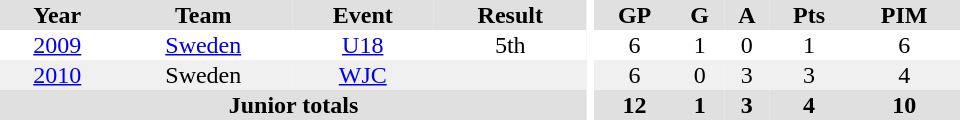<table border="0" cellpadding="1" cellspacing="0" ID="Table3" style="text-align:center; width:40em">
<tr ALIGN="center" bgcolor="#e0e0e0">
<th>Year</th>
<th>Team</th>
<th>Event</th>
<th>Result</th>
<th rowspan="99" bgcolor="#ffffff"></th>
<th>GP</th>
<th>G</th>
<th>A</th>
<th>Pts</th>
<th>PIM</th>
</tr>
<tr>
<td><a href='#'>2009</a></td>
<td><a href='#'>Sweden</a></td>
<td><a href='#'>U18</a></td>
<td>5th</td>
<td>6</td>
<td>1</td>
<td>0</td>
<td>1</td>
<td>6</td>
</tr>
<tr bgcolor="#f0f0f0">
<td><a href='#'>2010</a></td>
<td>Sweden</td>
<td><a href='#'>WJC</a></td>
<td></td>
<td>6</td>
<td>0</td>
<td>3</td>
<td>3</td>
<td>4</td>
</tr>
<tr bgcolor="#e0e0e0">
<th colspan="4">Junior totals</th>
<th>12</th>
<th>1</th>
<th>3</th>
<th>4</th>
<th>10</th>
</tr>
</table>
